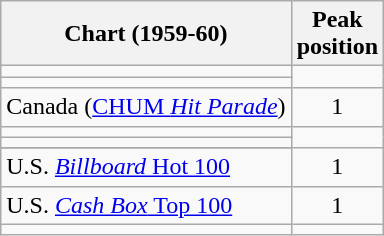<table class="wikitable">
<tr>
<th>Chart (1959-60)</th>
<th>Peak<br>position</th>
</tr>
<tr>
<td></td>
</tr>
<tr>
<td></td>
</tr>
<tr>
<td>Canada (<a href='#'>CHUM <em>Hit Parade</em></a>)</td>
<td align="center">1</td>
</tr>
<tr>
<td></td>
</tr>
<tr>
<td></td>
</tr>
<tr>
</tr>
<tr>
<td>U.S. <a href='#'><em>Billboard</em> Hot 100</a></td>
<td align="center">1</td>
</tr>
<tr>
<td>U.S. <a href='#'><em>Cash Box</em> Top 100</a></td>
<td align="center">1</td>
</tr>
<tr>
<td></td>
</tr>
</table>
